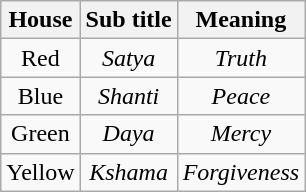<table class="wikitable sortable" style="text-align:center" border="1">
<tr>
<th scope="col">House</th>
<th scope="col">Sub title</th>
<th scope="col">Meaning</th>
</tr>
<tr>
<td>Red</td>
<td><em>Satya</em></td>
<td><em>Truth</em></td>
</tr>
<tr>
<td>Blue</td>
<td><em>Shanti</em></td>
<td><em>Peace</em></td>
</tr>
<tr>
<td>Green</td>
<td><em>Daya</em></td>
<td><em>Mercy</em></td>
</tr>
<tr>
<td>Yellow</td>
<td><em>Kshama</em></td>
<td><em>Forgiveness</em></td>
</tr>
</table>
